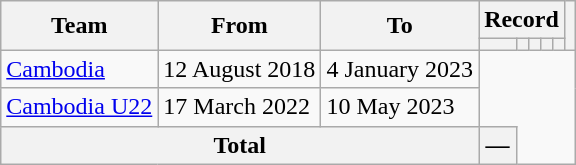<table class=wikitable style=text-align:center>
<tr>
<th rowspan=2>Team</th>
<th rowspan=2>From</th>
<th rowspan=2>To</th>
<th colspan=5>Record</th>
<th rowspan=2></th>
</tr>
<tr>
<th></th>
<th></th>
<th></th>
<th></th>
<th></th>
</tr>
<tr>
<td align=left><a href='#'>Cambodia</a></td>
<td align=left>12 August 2018</td>
<td align=left>4 January 2023<br></td>
</tr>
<tr>
<td align=left><a href='#'>Cambodia U22</a></td>
<td align=left>17 March 2022</td>
<td align=left>10 May 2023<br></td>
</tr>
<tr>
<th colspan=3>Total<br></th>
<th>—</th>
</tr>
</table>
